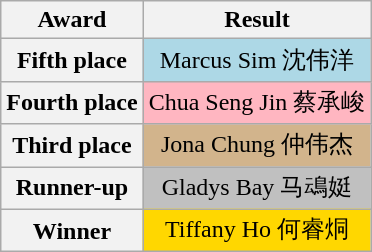<table class="wikitable" plainrowheaders" style="text-align: center;">
<tr>
<th>Award</th>
<th>Result</th>
</tr>
<tr>
<th>Fifth place</th>
<td style="background:lightblue;">Marcus Sim 沈伟洋</td>
</tr>
<tr>
<th>Fourth place</th>
<td style="background:lightpink;">Chua Seng Jin 蔡承峻</td>
</tr>
<tr>
<th>Third place</th>
<td style="background:tan;">Jona Chung 仲伟杰</td>
</tr>
<tr>
<th>Runner-up</th>
<td style="background:silver;">Gladys Bay 马䲰娗</td>
</tr>
<tr>
<th>Winner</th>
<td style="background:gold;">Tiffany Ho 何睿烔</td>
</tr>
</table>
